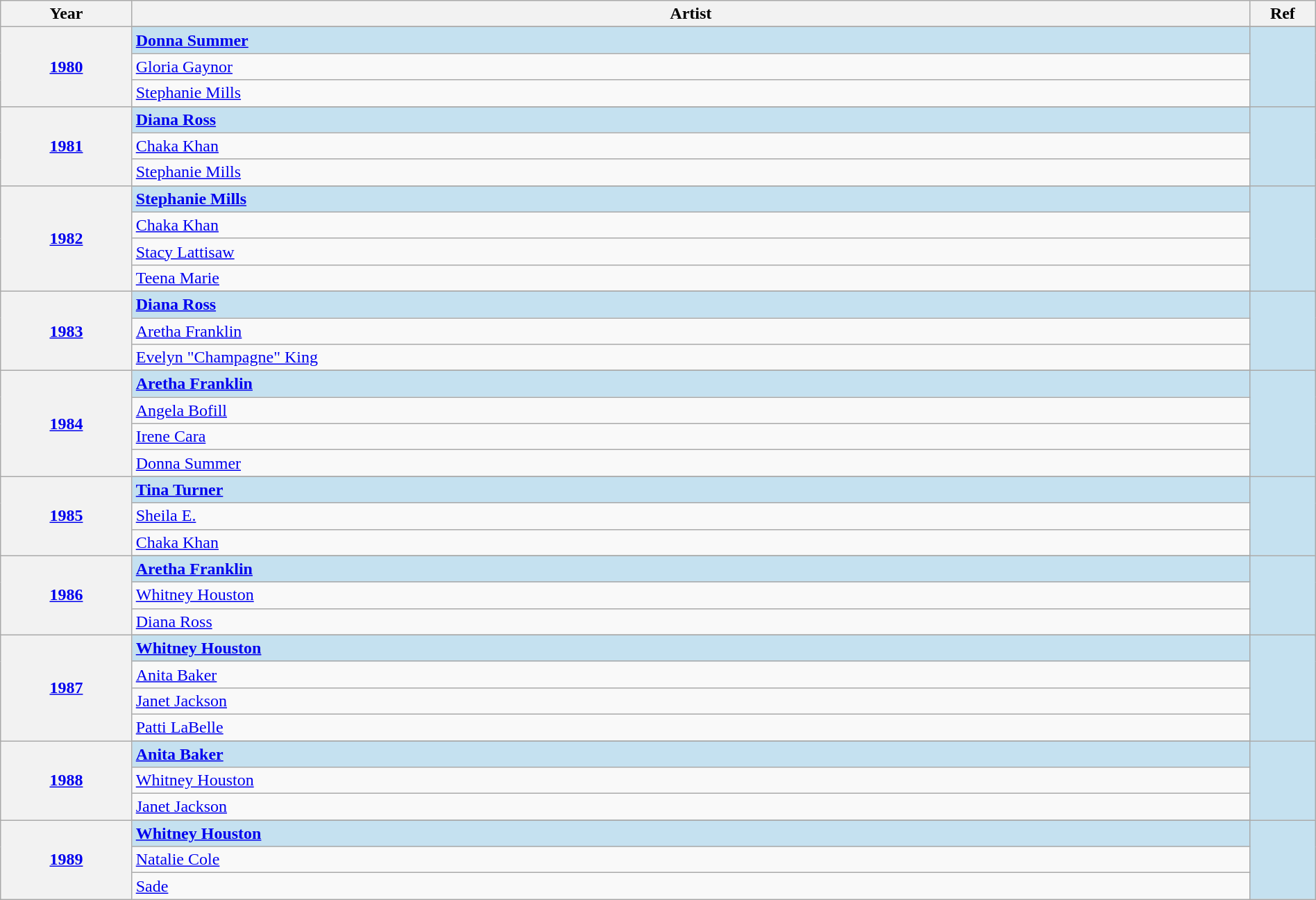<table class="wikitable" width="100%">
<tr>
<th width="10%">Year</th>
<th width="85%">Artist</th>
<th width="5%">Ref</th>
</tr>
<tr>
<th rowspan="4" align="center"><a href='#'>1980<br></a></th>
</tr>
<tr style="background:#c5e1f0">
<td><strong><a href='#'>Donna Summer</a></strong></td>
<td rowspan="4" align="center"></td>
</tr>
<tr>
<td><a href='#'>Gloria Gaynor</a></td>
</tr>
<tr>
<td><a href='#'>Stephanie Mills</a></td>
</tr>
<tr>
<th rowspan="4" align="center"><a href='#'>1981<br></a></th>
</tr>
<tr style="background:#c5e1f0">
<td><strong><a href='#'>Diana Ross</a></strong></td>
<td rowspan="4" align="center"></td>
</tr>
<tr>
<td><a href='#'>Chaka Khan</a></td>
</tr>
<tr>
<td><a href='#'>Stephanie Mills</a></td>
</tr>
<tr>
<th rowspan="5" align="center"><a href='#'>1982<br></a></th>
</tr>
<tr style="background:#c5e1f0">
<td><strong><a href='#'>Stephanie Mills</a></strong></td>
<td rowspan="5" align="center"></td>
</tr>
<tr>
<td><a href='#'>Chaka Khan</a></td>
</tr>
<tr>
<td><a href='#'>Stacy Lattisaw</a></td>
</tr>
<tr>
<td><a href='#'>Teena Marie</a></td>
</tr>
<tr>
<th rowspan="4" align="center"><a href='#'>1983<br></a></th>
</tr>
<tr style="background:#c5e1f0">
<td><strong><a href='#'>Diana Ross</a></strong></td>
<td rowspan="4" align="center"></td>
</tr>
<tr>
<td><a href='#'>Aretha Franklin</a></td>
</tr>
<tr>
<td><a href='#'>Evelyn "Champagne" King</a></td>
</tr>
<tr>
<th rowspan="5" align="center"><a href='#'>1984<br></a></th>
</tr>
<tr style="background:#c5e1f0">
<td><strong><a href='#'>Aretha Franklin</a></strong></td>
<td rowspan="5" align="center"></td>
</tr>
<tr>
<td><a href='#'>Angela Bofill</a></td>
</tr>
<tr>
<td><a href='#'>Irene Cara</a></td>
</tr>
<tr>
<td><a href='#'>Donna Summer</a></td>
</tr>
<tr>
<th rowspan="4" align="center"><a href='#'>1985<br></a></th>
</tr>
<tr style="background:#c5e1f0">
<td><strong><a href='#'>Tina Turner</a></strong></td>
<td rowspan="4" align="center"></td>
</tr>
<tr>
<td><a href='#'>Sheila E.</a></td>
</tr>
<tr>
<td><a href='#'>Chaka Khan</a></td>
</tr>
<tr>
<th rowspan="4" align="center"><a href='#'>1986<br></a></th>
</tr>
<tr style="background:#c5e1f0">
<td><strong><a href='#'>Aretha Franklin</a></strong></td>
<td rowspan="4" align="center"></td>
</tr>
<tr>
<td><a href='#'>Whitney Houston</a></td>
</tr>
<tr>
<td><a href='#'>Diana Ross</a></td>
</tr>
<tr>
<th rowspan="5" align="center"><a href='#'>1987<br></a></th>
</tr>
<tr style="background:#c5e1f0">
<td><strong><a href='#'>Whitney Houston</a></strong></td>
<td rowspan="5" align="center"></td>
</tr>
<tr>
<td><a href='#'>Anita Baker</a></td>
</tr>
<tr>
<td><a href='#'>Janet Jackson</a></td>
</tr>
<tr>
<td><a href='#'>Patti LaBelle</a></td>
</tr>
<tr>
<th rowspan="4" align="center"><a href='#'>1988<br></a></th>
</tr>
<tr style="background:#c5e1f0">
<td><strong><a href='#'>Anita Baker</a></strong></td>
<td rowspan="4" align="center"></td>
</tr>
<tr>
<td><a href='#'>Whitney Houston</a></td>
</tr>
<tr>
<td><a href='#'>Janet Jackson</a></td>
</tr>
<tr>
<th rowspan="4" align="center"><a href='#'>1989<br></a></th>
</tr>
<tr style="background:#c5e1f0">
<td><strong><a href='#'>Whitney Houston</a></strong></td>
<td rowspan="4" align="center"></td>
</tr>
<tr>
<td><a href='#'>Natalie Cole</a></td>
</tr>
<tr>
<td><a href='#'>Sade</a></td>
</tr>
</table>
